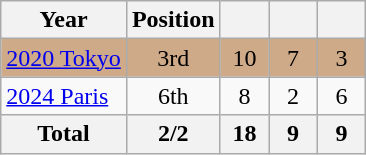<table class="wikitable" style="text-align: center;">
<tr>
<th>Year</th>
<th>Position</th>
<th width=25px></th>
<th width=25px></th>
<th width=25px></th>
</tr>
<tr style="background:#cfaa88;">
<td style="text-align: left;"> <a href='#'>2020 Tokyo</a></td>
<td>3rd</td>
<td>10</td>
<td>7</td>
<td>3</td>
</tr>
<tr>
<td style="text-align: left;"> <a href='#'>2024 Paris</a></td>
<td>6th</td>
<td>8</td>
<td>2</td>
<td>6</td>
</tr>
<tr>
<th>Total</th>
<th>2/2</th>
<th>18</th>
<th>9</th>
<th>9</th>
</tr>
</table>
